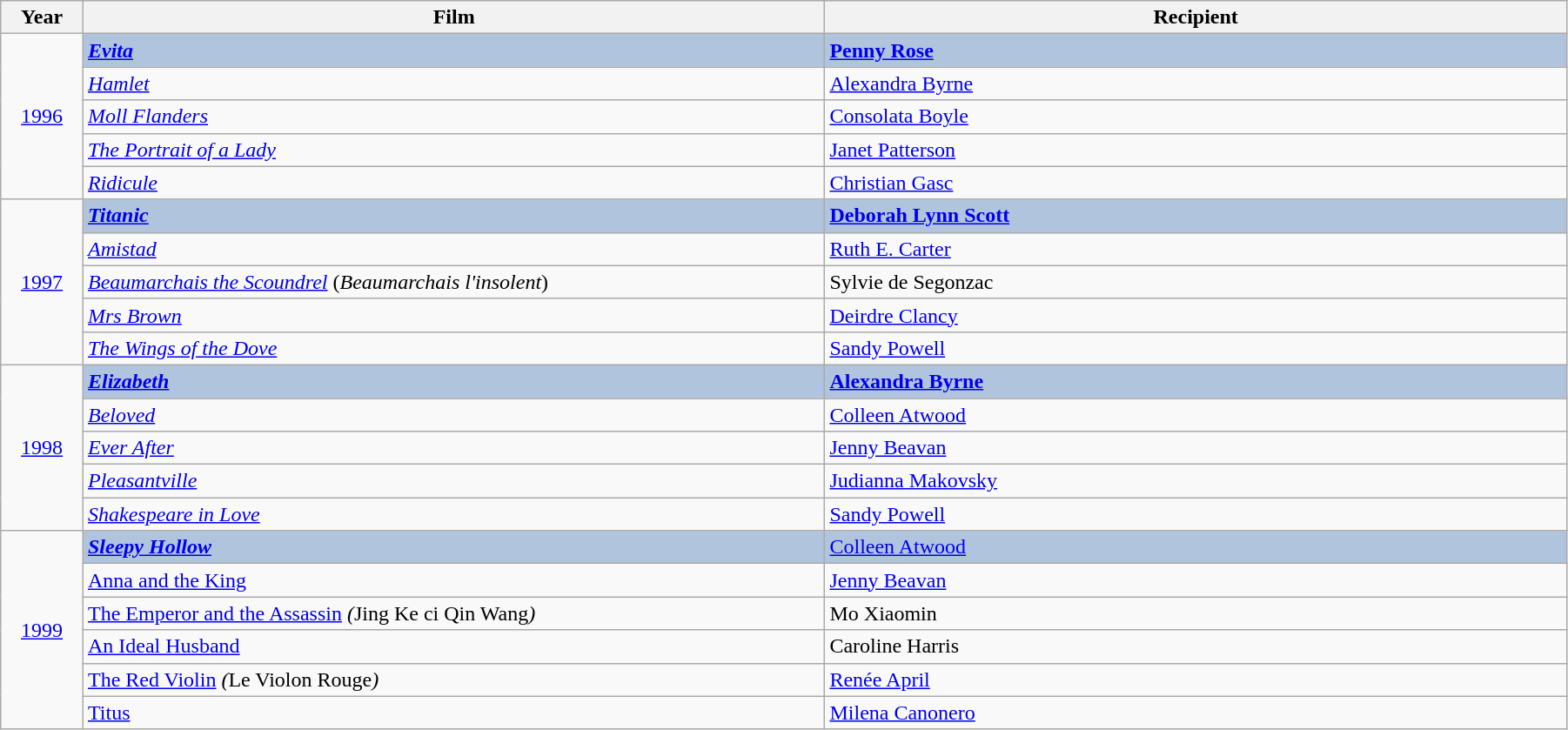<table class="wikitable" style="width:95%;" cellpadding="5">
<tr>
<th style="width:5%;">Year</th>
<th style="width:45%;">Film</th>
<th style="width:45%;">Recipient</th>
</tr>
<tr>
<td rowspan="5" style="text-align:center;"><a href='#'>1996</a></td>
<td style="background:#B0C4DE;"><strong><em><a href='#'>Evita</a></em></strong></td>
<td style="background:#B0C4DE;"><strong><a href='#'>Penny Rose</a></strong></td>
</tr>
<tr>
<td><em><a href='#'>Hamlet</a></em></td>
<td><a href='#'>Alexandra Byrne</a></td>
</tr>
<tr>
<td><em><a href='#'>Moll Flanders</a></em></td>
<td><a href='#'>Consolata Boyle</a></td>
</tr>
<tr>
<td><em><a href='#'>The Portrait of a Lady</a></em></td>
<td><a href='#'>Janet Patterson</a></td>
</tr>
<tr>
<td><em><a href='#'>Ridicule</a></em></td>
<td><a href='#'>Christian Gasc</a></td>
</tr>
<tr>
<td rowspan="5" style="text-align:center;"><a href='#'>1997</a></td>
<td style="background:#B0C4DE;"><strong><em><a href='#'>Titanic</a></em></strong></td>
<td style="background:#B0C4DE;"><strong><a href='#'>Deborah Lynn Scott</a></strong></td>
</tr>
<tr>
<td><em><a href='#'>Amistad</a></em></td>
<td><a href='#'>Ruth E. Carter</a></td>
</tr>
<tr>
<td><em><a href='#'>Beaumarchais the Scoundrel</a></em> (<em>Beaumarchais l'insolent</em>)</td>
<td>Sylvie de Segonzac</td>
</tr>
<tr>
<td><em><a href='#'>Mrs Brown</a></em></td>
<td><a href='#'>Deirdre Clancy</a></td>
</tr>
<tr>
<td><em><a href='#'>The Wings of the Dove</a></em></td>
<td><a href='#'>Sandy Powell</a></td>
</tr>
<tr>
<td rowspan="5" style="text-align:center;"><a href='#'>1998</a></td>
<td style="background:#B0C4DE;"><strong><em><a href='#'>Elizabeth</a></em></strong></td>
<td style="background:#B0C4DE;"><strong><a href='#'>Alexandra Byrne</a></strong></td>
</tr>
<tr>
<td><em><a href='#'>Beloved</a></em></td>
<td><a href='#'>Colleen Atwood</a></td>
</tr>
<tr>
<td><em><a href='#'>Ever After</a></em></td>
<td><a href='#'>Jenny Beavan</a></td>
</tr>
<tr>
<td><em><a href='#'>Pleasantville</a></em></td>
<td><a href='#'>Judianna Makovsky</a></td>
</tr>
<tr>
<td><em><a href='#'>Shakespeare in Love</a></em></td>
<td><a href='#'>Sandy Powell</a></td>
</tr>
<tr>
<td rowspan="6" style="text-align:center;"><a href='#'>1999</a></td>
<td style="background:#B0C4DE;"><strong> <em><a href='#'>Sleepy Hollow</a><strong><em></td>
<td style="background:#B0C4DE;"></strong><a href='#'>Colleen Atwood</a><strong></td>
</tr>
<tr>
<td></em><a href='#'>Anna and the King</a><em></td>
<td><a href='#'>Jenny Beavan</a></td>
</tr>
<tr>
<td></em><a href='#'>The Emperor and the Assassin</a><em> (</em>Jing Ke ci Qin Wang<em>)</td>
<td>Mo Xiaomin</td>
</tr>
<tr>
<td></em><a href='#'>An Ideal Husband</a><em></td>
<td>Caroline Harris</td>
</tr>
<tr>
<td></em><a href='#'>The Red Violin</a><em> (</em>Le Violon Rouge<em>)</td>
<td><a href='#'>Renée April</a></td>
</tr>
<tr>
<td></em><a href='#'>Titus</a><em></td>
<td><a href='#'>Milena Canonero</a></td>
</tr>
</table>
